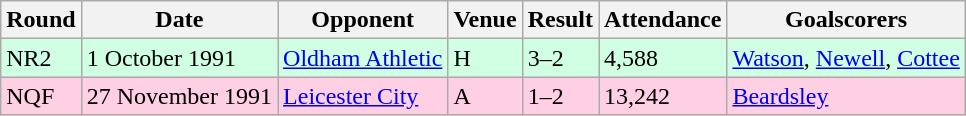<table class="wikitable">
<tr>
<th>Round</th>
<th>Date</th>
<th>Opponent</th>
<th>Venue</th>
<th>Result</th>
<th>Attendance</th>
<th>Goalscorers</th>
</tr>
<tr style="background-color: #d0ffe3;">
<td>NR2</td>
<td>1 October 1991</td>
<td><a href='#'>Oldham Athletic</a></td>
<td>H</td>
<td>3–2</td>
<td>4,588</td>
<td><a href='#'>Watson</a>, <a href='#'>Newell</a>, <a href='#'>Cottee</a></td>
</tr>
<tr style="background-color: #ffd0e3;">
<td>NQF</td>
<td>27 November 1991</td>
<td><a href='#'>Leicester City</a></td>
<td>A</td>
<td>1–2</td>
<td>13,242</td>
<td><a href='#'>Beardsley</a></td>
</tr>
</table>
